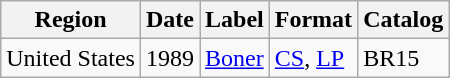<table class="wikitable">
<tr>
<th>Region</th>
<th>Date</th>
<th>Label</th>
<th>Format</th>
<th>Catalog</th>
</tr>
<tr>
<td>United States</td>
<td>1989</td>
<td><a href='#'>Boner</a></td>
<td><a href='#'>CS</a>, <a href='#'>LP</a></td>
<td>BR15</td>
</tr>
</table>
